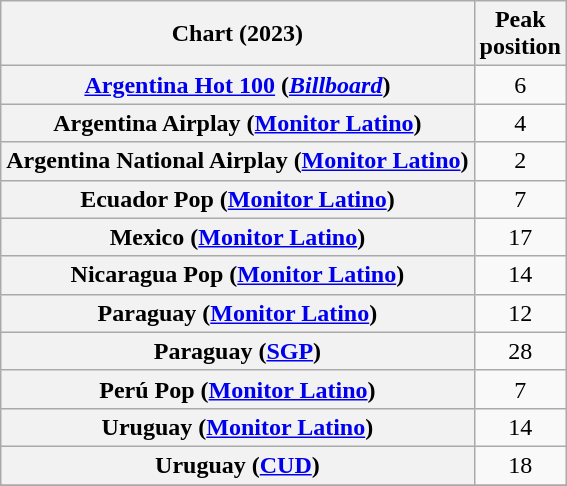<table class="wikitable sortable plainrowheaders" style="text-align:center">
<tr>
<th scope="col">Chart (2023)</th>
<th scope="col">Peak<br> position</th>
</tr>
<tr>
<th scope="row"><a href='#'>Argentina Hot 100</a> (<em><a href='#'>Billboard</a></em>)</th>
<td>6</td>
</tr>
<tr>
<th scope="row">Argentina Airplay (<a href='#'>Monitor Latino</a>)</th>
<td>4</td>
</tr>
<tr>
<th scope="row">Argentina National Airplay (<a href='#'>Monitor Latino</a>)</th>
<td>2</td>
</tr>
<tr>
<th scope="row">Ecuador Pop (<a href='#'>Monitor Latino</a>)</th>
<td>7</td>
</tr>
<tr>
<th scope="row">Mexico (<a href='#'>Monitor Latino</a>)</th>
<td>17</td>
</tr>
<tr>
<th scope="row">Nicaragua Pop (<a href='#'>Monitor Latino</a>)</th>
<td>14</td>
</tr>
<tr>
<th scope="row">Paraguay (<a href='#'>Monitor Latino</a>)</th>
<td>12</td>
</tr>
<tr>
<th scope="row">Paraguay (<a href='#'>SGP</a>)</th>
<td>28</td>
</tr>
<tr>
<th scope="row">Perú Pop (<a href='#'>Monitor Latino</a>)</th>
<td>7</td>
</tr>
<tr>
<th scope="row">Uruguay (<a href='#'>Monitor Latino</a>)</th>
<td>14</td>
</tr>
<tr>
<th scope="row">Uruguay (<a href='#'>CUD</a>)</th>
<td>18</td>
</tr>
<tr>
</tr>
</table>
